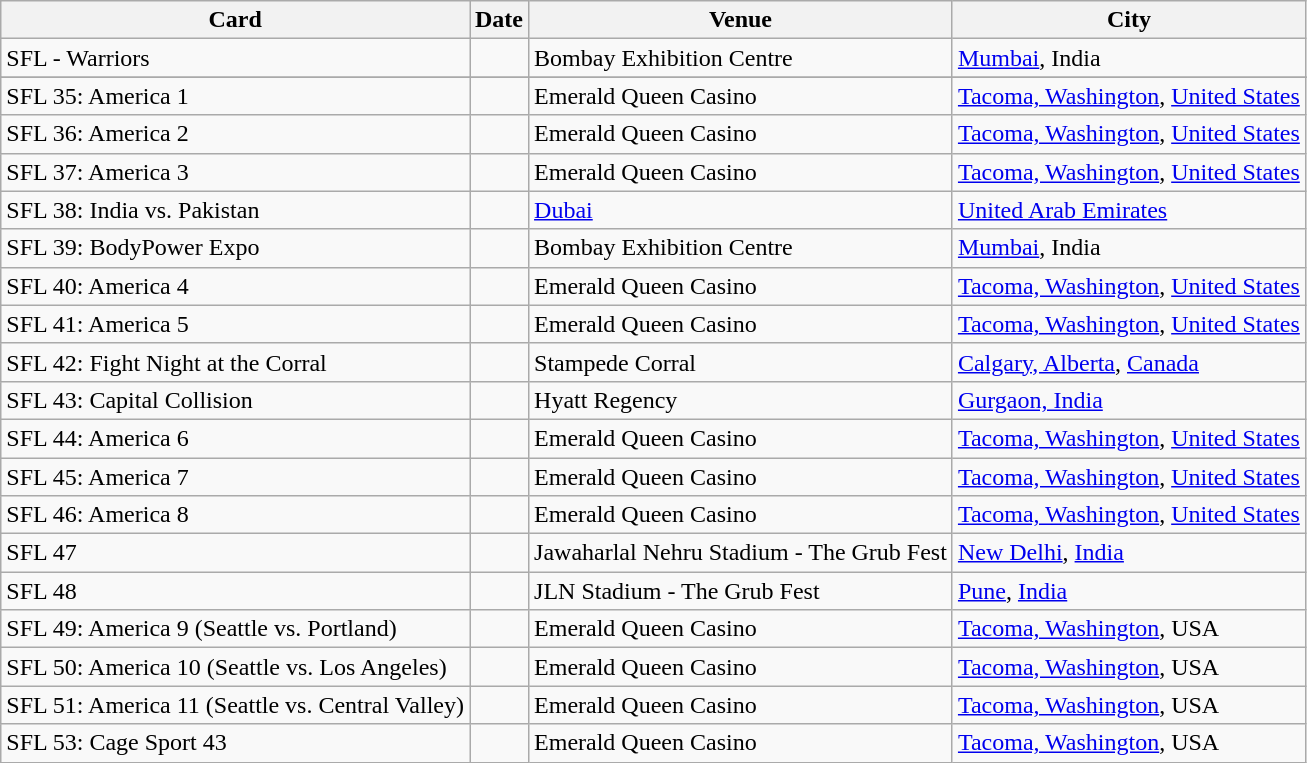<table class="wikitable">
<tr>
<th>Card</th>
<th>Date</th>
<th>Venue</th>
<th>City</th>
</tr>
<tr>
<td>SFL - Warriors</td>
<td></td>
<td>Bombay Exhibition Centre</td>
<td><a href='#'>Mumbai</a>, India</td>
</tr>
<tr>
</tr>
<tr>
<td>SFL 35: America 1</td>
<td></td>
<td>Emerald Queen Casino</td>
<td><a href='#'>Tacoma, Washington</a>, <a href='#'>United States</a></td>
</tr>
<tr>
<td>SFL 36: America 2</td>
<td></td>
<td>Emerald Queen Casino</td>
<td><a href='#'>Tacoma, Washington</a>, <a href='#'>United States</a></td>
</tr>
<tr>
<td>SFL 37: America 3</td>
<td></td>
<td>Emerald Queen Casino</td>
<td><a href='#'>Tacoma, Washington</a>, <a href='#'>United States</a></td>
</tr>
<tr>
<td>SFL 38: India vs. Pakistan</td>
<td></td>
<td><a href='#'>Dubai</a></td>
<td><a href='#'>United Arab Emirates</a></td>
</tr>
<tr>
<td>SFL 39: BodyPower Expo</td>
<td></td>
<td>Bombay Exhibition Centre</td>
<td><a href='#'>Mumbai</a>, India</td>
</tr>
<tr>
<td>SFL 40: America 4</td>
<td></td>
<td>Emerald Queen Casino</td>
<td><a href='#'>Tacoma, Washington</a>, <a href='#'>United States</a></td>
</tr>
<tr>
<td>SFL 41: America 5</td>
<td></td>
<td>Emerald Queen Casino</td>
<td><a href='#'>Tacoma, Washington</a>, <a href='#'>United States</a></td>
</tr>
<tr>
<td>SFL 42: Fight Night at the Corral</td>
<td></td>
<td>Stampede Corral</td>
<td><a href='#'>Calgary, Alberta</a>, <a href='#'>Canada</a></td>
</tr>
<tr>
<td>SFL 43: Capital Collision</td>
<td></td>
<td>Hyatt Regency</td>
<td><a href='#'>Gurgaon, India</a></td>
</tr>
<tr>
<td>SFL 44: America 6</td>
<td></td>
<td>Emerald Queen Casino</td>
<td><a href='#'>Tacoma, Washington</a>, <a href='#'>United States</a></td>
</tr>
<tr>
<td>SFL 45: America 7</td>
<td></td>
<td>Emerald Queen Casino</td>
<td><a href='#'>Tacoma, Washington</a>, <a href='#'>United States</a></td>
</tr>
<tr>
<td>SFL 46: America 8</td>
<td></td>
<td>Emerald Queen Casino</td>
<td><a href='#'>Tacoma, Washington</a>, <a href='#'>United States</a></td>
</tr>
<tr>
<td>SFL 47</td>
<td></td>
<td>Jawaharlal Nehru Stadium - The Grub Fest</td>
<td><a href='#'>New Delhi</a>, <a href='#'>India</a></td>
</tr>
<tr>
<td>SFL 48</td>
<td></td>
<td>JLN Stadium - The Grub Fest</td>
<td><a href='#'>Pune</a>, <a href='#'>India</a></td>
</tr>
<tr>
<td>SFL 49: America 9 (Seattle vs. Portland)</td>
<td></td>
<td>Emerald Queen Casino</td>
<td><a href='#'>Tacoma, Washington</a>, USA</td>
</tr>
<tr>
<td>SFL 50: America 10 (Seattle vs. Los Angeles)</td>
<td></td>
<td>Emerald Queen Casino</td>
<td><a href='#'>Tacoma, Washington</a>, USA</td>
</tr>
<tr>
<td>SFL 51: America 11 (Seattle vs. Central Valley)</td>
<td></td>
<td>Emerald Queen Casino</td>
<td><a href='#'>Tacoma, Washington</a>, USA</td>
</tr>
<tr>
<td>SFL 53: Cage Sport 43</td>
<td></td>
<td>Emerald Queen Casino</td>
<td><a href='#'>Tacoma, Washington</a>, USA</td>
</tr>
</table>
